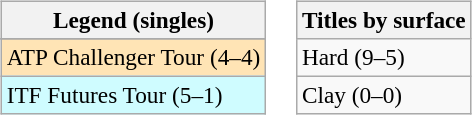<table>
<tr valign=top>
<td><br><table class=wikitable style=font-size:97%>
<tr>
<th>Legend (singles)</th>
</tr>
<tr bgcolor=e5d1cb>
</tr>
<tr bgcolor=moccasin>
<td>ATP Challenger Tour (4–4)</td>
</tr>
<tr bgcolor=cffcff>
<td>ITF Futures Tour (5–1)</td>
</tr>
</table>
</td>
<td><br><table class=wikitable style=font-size:97%>
<tr>
<th>Titles by surface</th>
</tr>
<tr>
<td>Hard (9–5)</td>
</tr>
<tr>
<td>Clay (0–0)</td>
</tr>
</table>
</td>
</tr>
</table>
